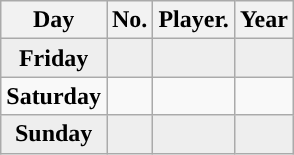<table class="wikitable non-sortable">
<tr>
<th style="text-align:center; ">Day</th>
<th style="text-align:center; ">No.</th>
<th style="text-align:center; ">Player.</th>
<th style="text-align:center; ">Year</th>
</tr>
<tr style="background:#eeeeee;text-align:center;">
<td><strong>Friday</strong></td>
<td></td>
<td></td>
<td></td>
</tr>
<tr style="text-align:center;">
<td><strong>Saturday</strong></td>
<td></td>
<td></td>
<td></td>
</tr>
<tr style="background:#eeeeee;text-align:center;">
<td><strong>Sunday</strong></td>
<td></td>
<td></td>
<td></td>
</tr>
</table>
